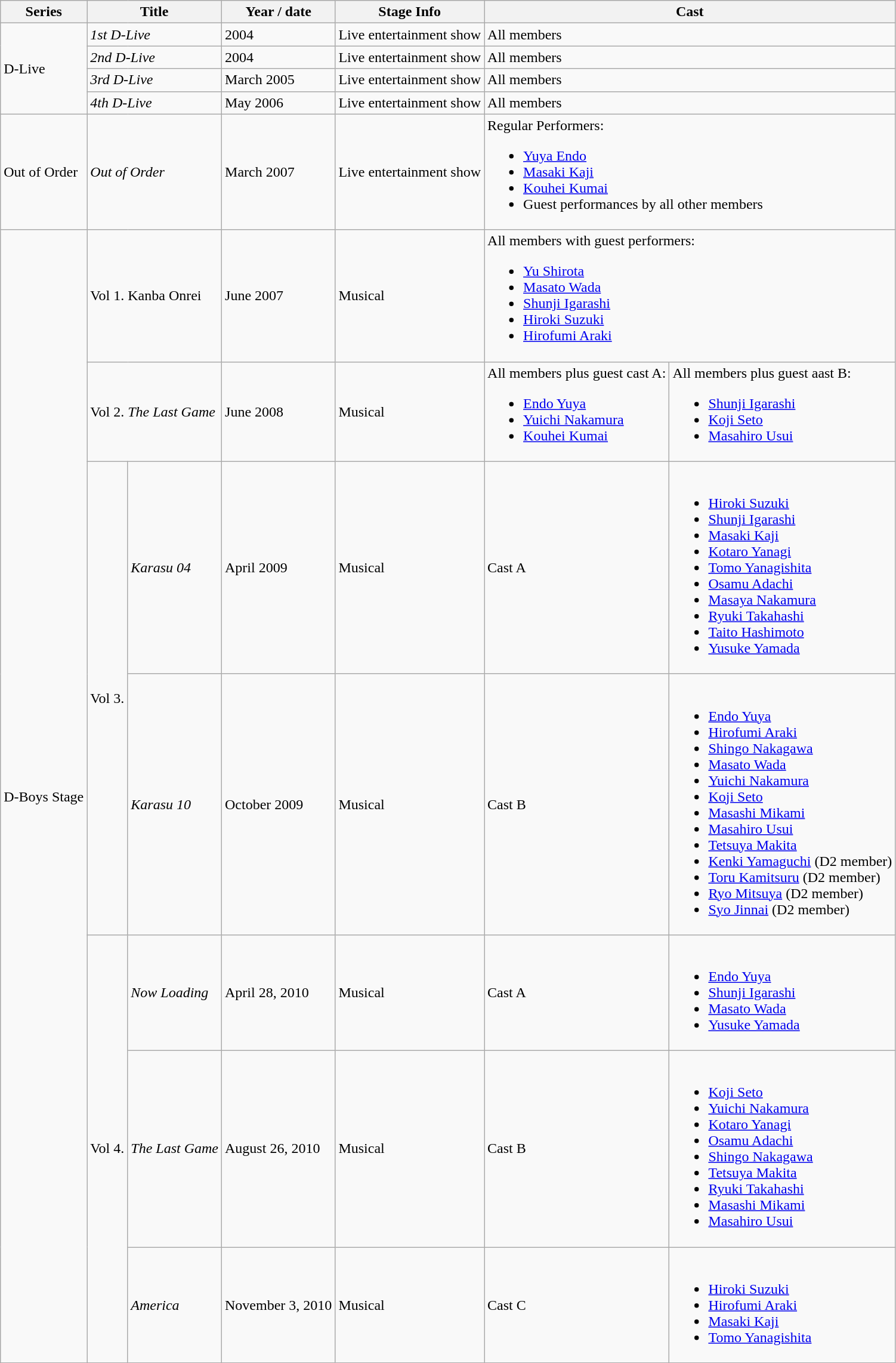<table class="wikitable">
<tr>
<th>Series</th>
<th colspan="2">Title</th>
<th>Year / date</th>
<th>Stage Info</th>
<th colspan="2">Cast</th>
</tr>
<tr>
<td rowspan="4">D-Live</td>
<td colspan="2"><em>1st D-Live</em></td>
<td>2004</td>
<td>Live entertainment show</td>
<td colspan="2">All members</td>
</tr>
<tr>
<td colspan="2"><em>2nd D-Live</em></td>
<td>2004</td>
<td>Live entertainment show</td>
<td colspan="2">All members</td>
</tr>
<tr>
<td colspan="2"><em>3rd D-Live</em></td>
<td>March 2005</td>
<td>Live entertainment show</td>
<td colspan="2">All members</td>
</tr>
<tr>
<td colspan="2"><em>4th D-Live</em></td>
<td>May 2006</td>
<td>Live entertainment show</td>
<td colspan="2">All members</td>
</tr>
<tr>
<td>Out of Order</td>
<td colspan="2"><em>Out of Order</em></td>
<td>March 2007</td>
<td>Live entertainment show</td>
<td colspan="2">Regular Performers:<br><ul><li><a href='#'>Yuya Endo</a></li><li><a href='#'>Masaki Kaji</a></li><li><a href='#'>Kouhei Kumai</a></li><li>Guest performances by all other members</li></ul></td>
</tr>
<tr>
<td rowspan="7">D-Boys Stage</td>
<td colspan="2">Vol 1. Kanba Onrei</td>
<td>June 2007</td>
<td>Musical</td>
<td colspan="2">All members with guest performers:<br><ul><li><a href='#'>Yu Shirota</a></li><li><a href='#'>Masato Wada</a></li><li><a href='#'>Shunji Igarashi</a></li><li><a href='#'>Hiroki Suzuki</a></li><li><a href='#'>Hirofumi Araki</a></li></ul></td>
</tr>
<tr>
<td colspan="2">Vol 2. <em>The Last Game</em></td>
<td>June 2008</td>
<td>Musical</td>
<td>All members plus guest cast A:<br><ul><li><a href='#'>Endo Yuya</a></li><li><a href='#'>Yuichi Nakamura</a></li><li><a href='#'>Kouhei Kumai</a></li></ul></td>
<td>All members plus guest aast B:<br><ul><li><a href='#'>Shunji Igarashi</a></li><li><a href='#'>Koji Seto</a></li><li><a href='#'>Masahiro Usui</a></li></ul></td>
</tr>
<tr>
<td rowspan="2">Vol 3.</td>
<td><em>Karasu 04</em></td>
<td>April 2009</td>
<td>Musical</td>
<td>Cast A</td>
<td><br><ul><li><a href='#'>Hiroki Suzuki</a></li><li><a href='#'>Shunji Igarashi</a></li><li><a href='#'>Masaki Kaji</a></li><li><a href='#'>Kotaro Yanagi</a></li><li><a href='#'>Tomo Yanagishita</a></li><li><a href='#'>Osamu Adachi</a></li><li><a href='#'>Masaya Nakamura</a></li><li><a href='#'>Ryuki Takahashi</a></li><li><a href='#'>Taito Hashimoto</a></li><li><a href='#'>Yusuke Yamada</a></li></ul></td>
</tr>
<tr>
<td><em>Karasu 10</em></td>
<td>October 2009</td>
<td>Musical</td>
<td>Cast B</td>
<td><br><ul><li><a href='#'>Endo Yuya</a></li><li><a href='#'>Hirofumi Araki</a></li><li><a href='#'>Shingo Nakagawa</a></li><li><a href='#'>Masato Wada</a></li><li><a href='#'>Yuichi Nakamura</a></li><li><a href='#'>Koji Seto</a></li><li><a href='#'>Masashi Mikami</a></li><li><a href='#'>Masahiro Usui</a></li><li><a href='#'>Tetsuya Makita</a></li><li><a href='#'>Kenki Yamaguchi</a> (D2 member)</li><li><a href='#'>Toru Kamitsuru</a> (D2 member)</li><li><a href='#'>Ryo Mitsuya</a> (D2 member)</li><li><a href='#'>Syo Jinnai</a> (D2 member)</li></ul></td>
</tr>
<tr>
<td rowspan="3 ">Vol 4.</td>
<td><em>Now Loading</em></td>
<td>April 28, 2010</td>
<td>Musical</td>
<td>Cast A</td>
<td><br><ul><li><a href='#'>Endo Yuya</a></li><li><a href='#'>Shunji Igarashi</a></li><li><a href='#'>Masato Wada</a></li><li><a href='#'>Yusuke Yamada</a></li></ul></td>
</tr>
<tr>
<td><em>The Last Game</em></td>
<td>August 26, 2010</td>
<td>Musical</td>
<td>Cast B</td>
<td><br><ul><li><a href='#'>Koji Seto</a></li><li><a href='#'>Yuichi Nakamura</a></li><li><a href='#'>Kotaro Yanagi</a></li><li><a href='#'>Osamu Adachi</a></li><li><a href='#'>Shingo Nakagawa</a></li><li><a href='#'>Tetsuya Makita</a></li><li><a href='#'>Ryuki Takahashi</a></li><li><a href='#'>Masashi Mikami</a></li><li><a href='#'>Masahiro Usui</a></li></ul></td>
</tr>
<tr>
<td><em>America</em></td>
<td>November 3, 2010</td>
<td>Musical</td>
<td>Cast C</td>
<td><br><ul><li><a href='#'>Hiroki Suzuki</a></li><li><a href='#'>Hirofumi Araki</a></li><li><a href='#'>Masaki Kaji</a></li><li><a href='#'>Tomo Yanagishita</a></li></ul></td>
</tr>
</table>
